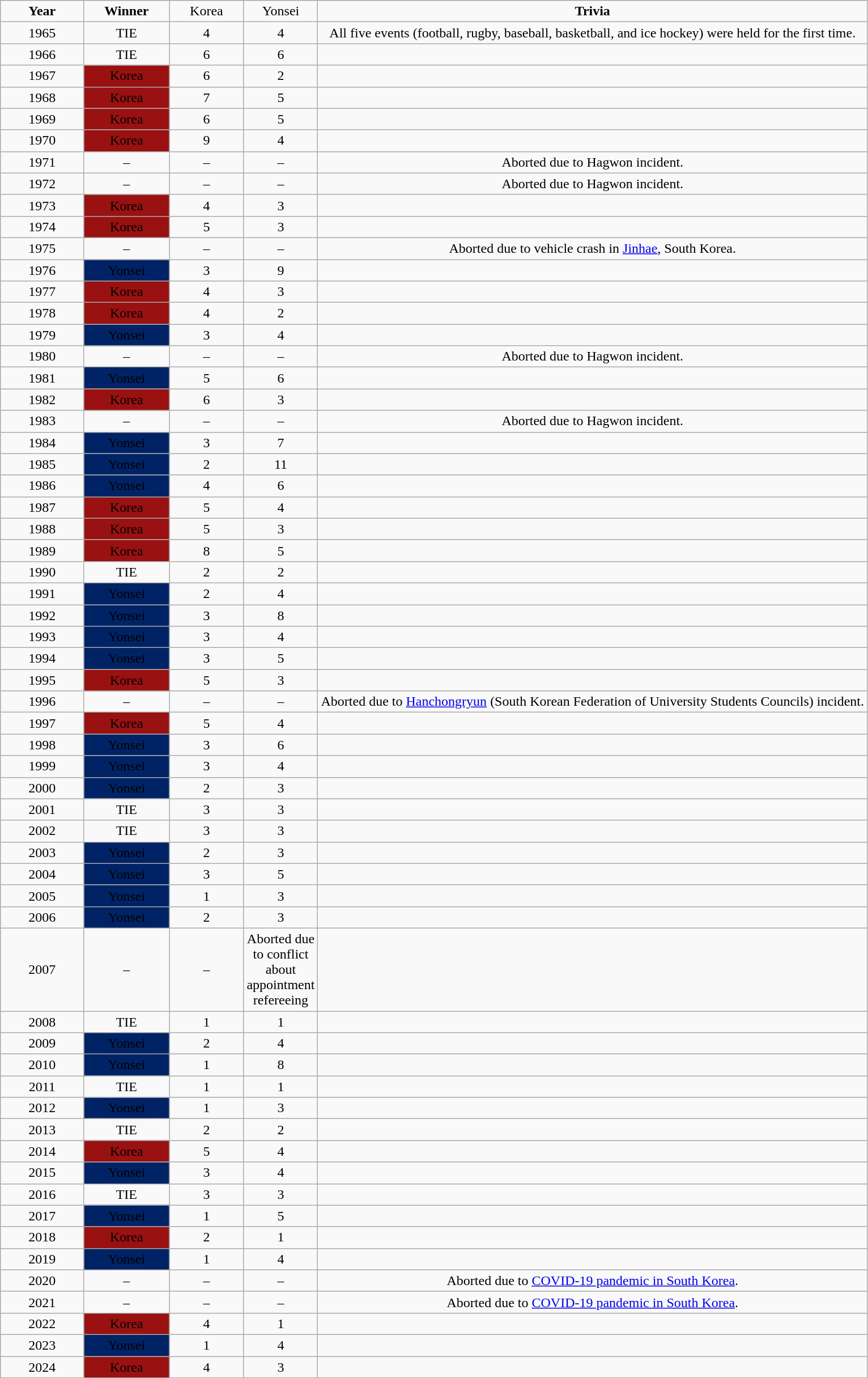<table class="wikitable" style="text-align:center">
<tr>
<td height=17 width=48 style='height:12.75pt;width:68pt'><strong>Year</strong></td>
<td width=70 style='width:70pt'><strong>Winner</strong></td>
<td width=60 style='width:60pt'  style="background: #991111;"><span>Korea</span></td>
<td width=60 style='width:60pt'  style="background: #002366;"><span>Yonsei</span></td>
<td><strong>Trivia</strong></td>
</tr>
<tr>
<td>1965</td>
<td>TIE</td>
<td>4</td>
<td>4</td>
<td>All five events (football, rugby, baseball, basketball, and ice hockey) were held for the first time.</td>
</tr>
<tr>
<td>1966</td>
<td>TIE</td>
<td>6</td>
<td>6</td>
<td></td>
</tr>
<tr>
<td>1967</td>
<td style="background: #991111;"><span>Korea</span></td>
<td>6</td>
<td>2</td>
<td></td>
</tr>
<tr>
<td>1968</td>
<td style="background: #991111;"><span>Korea</span></td>
<td>7</td>
<td>5</td>
<td></td>
</tr>
<tr>
<td>1969</td>
<td style="background: #991111;"><span>Korea</span></td>
<td>6</td>
<td>5</td>
<td></td>
</tr>
<tr>
<td>1970</td>
<td style="background: #991111;"><span>Korea</span></td>
<td>9</td>
<td>4</td>
<td></td>
</tr>
<tr>
<td>1971</td>
<td>–</td>
<td>–</td>
<td>–</td>
<td>Aborted due to Hagwon incident.</td>
</tr>
<tr>
<td>1972</td>
<td>–</td>
<td>–</td>
<td>–</td>
<td>Aborted due to Hagwon incident.</td>
</tr>
<tr>
<td>1973</td>
<td style="background: #991111;"><span>Korea</span></td>
<td>4</td>
<td>3</td>
<td></td>
</tr>
<tr>
<td>1974</td>
<td style="background: #991111;"><span>Korea</span></td>
<td>5</td>
<td>3</td>
<td></td>
</tr>
<tr>
<td>1975</td>
<td>–</td>
<td>–</td>
<td>–</td>
<td>Aborted due to vehicle crash in <a href='#'>Jinhae</a>, South Korea.</td>
</tr>
<tr>
<td>1976</td>
<td style="background: #002366;"><span>Yonsei</span></td>
<td>3</td>
<td>9</td>
<td></td>
</tr>
<tr>
<td>1977</td>
<td style="background: #991111;"><span>Korea</span></td>
<td>4</td>
<td>3</td>
<td></td>
</tr>
<tr>
<td>1978</td>
<td style="background: #991111;"><span>Korea</span></td>
<td>4</td>
<td>2</td>
<td></td>
</tr>
<tr>
<td>1979</td>
<td style="background: #002366;"><span>Yonsei</span></td>
<td>3</td>
<td>4</td>
<td></td>
</tr>
<tr>
<td>1980</td>
<td>–</td>
<td>–</td>
<td>–</td>
<td>Aborted due to Hagwon incident.</td>
</tr>
<tr>
<td>1981</td>
<td style="background: #002366;"><span>Yonsei</span></td>
<td>5</td>
<td>6</td>
<td></td>
</tr>
<tr>
<td>1982</td>
<td style="background: #991111;"><span>Korea</span></td>
<td>6</td>
<td>3</td>
<td></td>
</tr>
<tr>
<td>1983</td>
<td>–</td>
<td>–</td>
<td>–</td>
<td>Aborted due to Hagwon incident.</td>
</tr>
<tr>
<td>1984</td>
<td style="background: #002366;"><span>Yonsei</span></td>
<td>3</td>
<td>7</td>
<td></td>
</tr>
<tr>
<td>1985</td>
<td style="background: #002366;"><span>Yonsei</span></td>
<td>2</td>
<td>11</td>
<td></td>
</tr>
<tr>
<td>1986</td>
<td style="background: #002366;"><span>Yonsei</span></td>
<td>4</td>
<td>6</td>
<td></td>
</tr>
<tr>
<td>1987</td>
<td style="background: #991111;"><span>Korea</span></td>
<td>5</td>
<td>4</td>
<td></td>
</tr>
<tr>
<td>1988</td>
<td style="background: #991111;"><span>Korea</span></td>
<td>5</td>
<td>3</td>
<td></td>
</tr>
<tr>
<td>1989</td>
<td style="background: #991111;"><span>Korea</span></td>
<td>8</td>
<td>5</td>
<td></td>
</tr>
<tr>
<td>1990</td>
<td>TIE</td>
<td>2</td>
<td>2</td>
<td></td>
</tr>
<tr>
<td>1991</td>
<td style="background: #002366;"><span>Yonsei</span></td>
<td>2</td>
<td>4</td>
<td></td>
</tr>
<tr>
<td>1992</td>
<td style="background: #002366;"><span>Yonsei</span></td>
<td>3</td>
<td>8</td>
<td></td>
</tr>
<tr>
<td>1993</td>
<td style="background: #002366;"><span>Yonsei</span></td>
<td>3</td>
<td>4</td>
<td></td>
</tr>
<tr>
<td>1994</td>
<td style="background: #002366;"><span>Yonsei</span></td>
<td>3</td>
<td>5</td>
<td></td>
</tr>
<tr>
<td>1995</td>
<td style="background: #991111;"><span>Korea</span></td>
<td>5</td>
<td>3</td>
<td></td>
</tr>
<tr>
<td>1996</td>
<td>–</td>
<td>–</td>
<td>–</td>
<td>Aborted due to <a href='#'>Hanchongryun</a> (South Korean Federation of University Students Councils) incident.</td>
</tr>
<tr>
<td>1997</td>
<td style="background: #991111;"><span>Korea</span></td>
<td>5</td>
<td>4</td>
<td></td>
</tr>
<tr>
<td>1998</td>
<td style="background: #002366;"><span>Yonsei</span></td>
<td>3</td>
<td>6</td>
<td></td>
</tr>
<tr>
<td>1999</td>
<td style="background: #002366;"><span>Yonsei</span></td>
<td>3</td>
<td>4</td>
<td></td>
</tr>
<tr>
<td>2000</td>
<td style="background: #002366;"><span>Yonsei</span></td>
<td>2</td>
<td>3</td>
<td></td>
</tr>
<tr>
<td>2001</td>
<td>TIE</td>
<td>3</td>
<td>3</td>
<td></td>
</tr>
<tr>
<td>2002</td>
<td>TIE</td>
<td>3</td>
<td>3</td>
<td></td>
</tr>
<tr>
<td>2003</td>
<td style="background: #002366;"><span>Yonsei</span></td>
<td>2</td>
<td>3</td>
<td></td>
</tr>
<tr>
<td>2004</td>
<td style="background: #002366;"><span>Yonsei</span></td>
<td>3</td>
<td>5</td>
<td></td>
</tr>
<tr>
<td>2005</td>
<td style="background: #002366;"><span>Yonsei</span></td>
<td>1</td>
<td>3</td>
<td></td>
</tr>
<tr>
<td>2006</td>
<td style="background: #002366;"><span>Yonsei</span></td>
<td>2</td>
<td>3</td>
<td></td>
</tr>
<tr>
<td>2007</td>
<td>–</td>
<td>–</td>
<td>Aborted due to conflict about appointment refereeing</td>
<td></td>
</tr>
<tr>
<td>2008</td>
<td>TIE</td>
<td>1</td>
<td>1</td>
<td></td>
</tr>
<tr>
<td>2009</td>
<td style="background: #002366;"><span>Yonsei</span></td>
<td>2</td>
<td>4</td>
<td></td>
</tr>
<tr>
<td>2010</td>
<td style="background: #002366;"><span>Yonsei</span></td>
<td>1</td>
<td>8</td>
<td></td>
</tr>
<tr>
<td>2011</td>
<td>TIE</td>
<td>1</td>
<td>1</td>
<td></td>
</tr>
<tr>
<td>2012</td>
<td style="background: #002366;"><span>Yonsei</span></td>
<td>1</td>
<td>3</td>
<td></td>
</tr>
<tr>
<td>2013</td>
<td>TIE</td>
<td>2</td>
<td>2</td>
<td></td>
</tr>
<tr>
<td>2014</td>
<td style="background: #991111;"><span>Korea</span></td>
<td>5</td>
<td>4</td>
<td></td>
</tr>
<tr>
<td>2015</td>
<td style="background: #002366;"><span>Yonsei</span></td>
<td>3</td>
<td>4</td>
<td></td>
</tr>
<tr>
<td>2016</td>
<td>TIE</td>
<td>3</td>
<td>3</td>
<td></td>
</tr>
<tr>
<td>2017</td>
<td style="background: #002366;"><span>Yonsei</span></td>
<td>1</td>
<td>5</td>
<td></td>
</tr>
<tr>
<td>2018</td>
<td style="background: #991111;"><span>Korea</span></td>
<td>2</td>
<td>1</td>
<td></td>
</tr>
<tr>
<td>2019</td>
<td style="background: #002366;"><span>Yonsei</span></td>
<td>1</td>
<td>4</td>
<td></td>
</tr>
<tr>
<td>2020</td>
<td>–</td>
<td>–</td>
<td>–</td>
<td>Aborted due to <a href='#'>COVID-19 pandemic in South Korea</a>.</td>
</tr>
<tr>
<td>2021</td>
<td>–</td>
<td>–</td>
<td>–</td>
<td>Aborted due to <a href='#'>COVID-19 pandemic in South Korea</a>.</td>
</tr>
<tr>
<td>2022</td>
<td style="background: #991111;"><span>Korea</span></td>
<td>4</td>
<td>1</td>
<td></td>
</tr>
<tr>
<td>2023</td>
<td style="background: #002366;"><span>Yonsei</span></td>
<td>1</td>
<td>4</td>
<td></td>
</tr>
<tr>
<td>2024</td>
<td style="background: #991111;"><span>Korea</span></td>
<td>4</td>
<td>3</td>
<td></td>
</tr>
</table>
